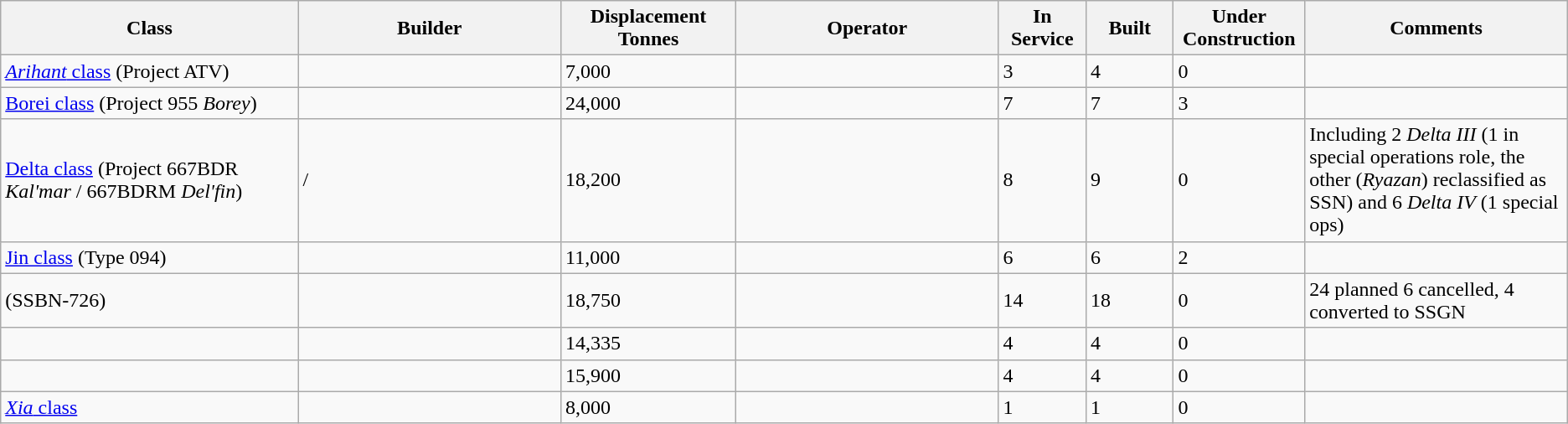<table class="wikitable sortable">
<tr>
<th width="17%">Class</th>
<th width="15%">Builder</th>
<th width="10%">Displacement Tonnes</th>
<th width="15%">Operator</th>
<th width="5%">In Service</th>
<th width="5%">Built</th>
<th width="5%">Under Construction</th>
<th width="15%">Comments</th>
</tr>
<tr>
<td><a href='#'><em>Arihant</em> class</a> (Project ATV)</td>
<td></td>
<td>7,000</td>
<td></td>
<td>3</td>
<td>4</td>
<td>0</td>
<td></td>
</tr>
<tr>
<td><a href='#'>Borei class</a> (Project 955 <em>Borey</em>)</td>
<td></td>
<td>24,000</td>
<td></td>
<td>7</td>
<td>7</td>
<td>3</td>
<td></td>
</tr>
<tr>
<td><a href='#'>Delta class</a> (Project 667BDR <em>Kal'mar</em> / 667BDRM <em>Del'fin</em>)</td>
<td> / </td>
<td>18,200</td>
<td></td>
<td>8</td>
<td>9</td>
<td>0</td>
<td>Including 2 <em>Delta III</em> (1 in special operations role, the other (<em>Ryazan</em>) reclassified as SSN) and 6 <em>Delta IV</em> (1 special ops)</td>
</tr>
<tr>
<td><a href='#'>Jin class</a> (Type 094)</td>
<td></td>
<td>11,000</td>
<td></td>
<td>6</td>
<td>6</td>
<td>2</td>
<td></td>
</tr>
<tr>
<td> (SSBN-726)</td>
<td></td>
<td>18,750</td>
<td></td>
<td>14</td>
<td>18</td>
<td>0</td>
<td>24 planned 6 cancelled, 4 converted to SSGN</td>
</tr>
<tr>
<td></td>
<td></td>
<td>14,335</td>
<td></td>
<td>4</td>
<td>4</td>
<td>0</td>
<td></td>
</tr>
<tr>
<td></td>
<td></td>
<td>15,900</td>
<td></td>
<td>4</td>
<td>4</td>
<td>0</td>
<td></td>
</tr>
<tr>
<td><a href='#'><em>Xia</em> class</a></td>
<td></td>
<td>8,000</td>
<td></td>
<td>1</td>
<td>1</td>
<td>0</td>
<td></td>
</tr>
</table>
